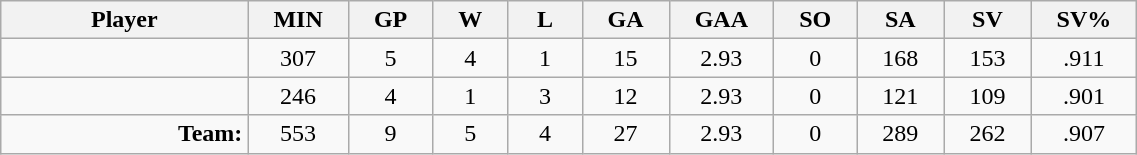<table class="wikitable sortable" width="60%">
<tr>
<th bgcolor="#DDDDFF" width="10%">Player</th>
<th width="3%" bgcolor="#DDDDFF" title="Minutes played">MIN</th>
<th width="3%" bgcolor="#DDDDFF" title="Games played in">GP</th>
<th width="3%" bgcolor="#DDDDFF" title="Wins">W</th>
<th width="3%" bgcolor="#DDDDFF"title="Losses">L</th>
<th width="3%" bgcolor="#DDDDFF" title="Goals against">GA</th>
<th width="3%" bgcolor="#DDDDFF" title="Goals against average">GAA</th>
<th width="3%" bgcolor="#DDDDFF" title="Shut-outs">SO</th>
<th width="3%" bgcolor="#DDDDFF" title="Shots against">SA</th>
<th width="3%" bgcolor="#DDDDFF" title="Shots saved">SV</th>
<th width="3%" bgcolor="#DDDDFF" title="Save percentage">SV%</th>
</tr>
<tr align="center">
<td align="right"></td>
<td>307</td>
<td>5</td>
<td>4</td>
<td>1</td>
<td>15</td>
<td>2.93</td>
<td>0</td>
<td>168</td>
<td>153</td>
<td>.911</td>
</tr>
<tr align="center">
<td align="right"></td>
<td>246</td>
<td>4</td>
<td>1</td>
<td>3</td>
<td>12</td>
<td>2.93</td>
<td>0</td>
<td>121</td>
<td>109</td>
<td>.901</td>
</tr>
<tr align="center">
<td align="right"><strong>Team:</strong></td>
<td>553</td>
<td>9</td>
<td>5</td>
<td>4</td>
<td>27</td>
<td>2.93</td>
<td>0</td>
<td>289</td>
<td>262</td>
<td>.907</td>
</tr>
</table>
